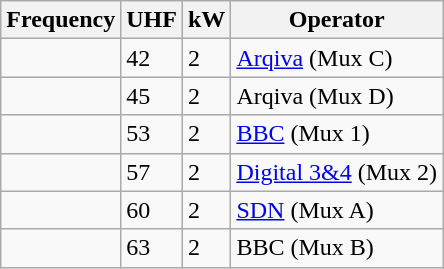<table class="wikitable sortable">
<tr>
<th>Frequency</th>
<th>UHF</th>
<th>kW</th>
<th>Operator</th>
</tr>
<tr>
<td></td>
<td>42</td>
<td>2</td>
<td><a href='#'>Arqiva</a> (Mux C)</td>
</tr>
<tr>
<td></td>
<td>45</td>
<td>2</td>
<td>Arqiva (Mux D)</td>
</tr>
<tr>
<td></td>
<td>53</td>
<td>2</td>
<td><a href='#'>BBC</a> (Mux 1)</td>
</tr>
<tr>
<td></td>
<td>57</td>
<td>2</td>
<td><a href='#'>Digital 3&4</a> (Mux 2)</td>
</tr>
<tr>
<td></td>
<td>60</td>
<td>2</td>
<td><a href='#'>SDN</a> (Mux A)</td>
</tr>
<tr>
<td></td>
<td>63</td>
<td>2</td>
<td>BBC (Mux B)</td>
</tr>
</table>
